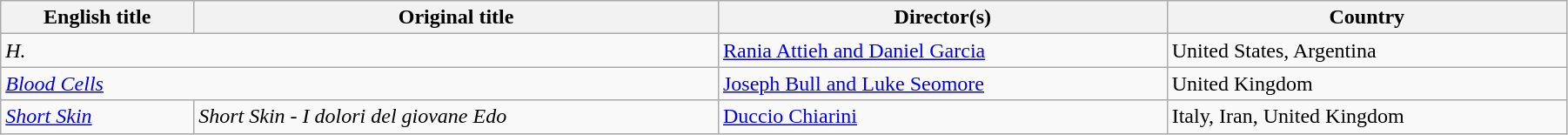<table class="wikitable" width="95%">
<tr>
<th>English title</th>
<th>Original title</th>
<th>Director(s)</th>
<th>Country</th>
</tr>
<tr>
<td colspan=2><em>H.</em></td>
<td><a href='#'>Rania Attieh and Daniel Garcia</a></td>
<td>United States, Argentina</td>
</tr>
<tr>
<td colspan=2><em><a href='#'>Blood Cells</a></em></td>
<td><a href='#'>Joseph Bull and Luke Seomore</a></td>
<td>United Kingdom</td>
</tr>
<tr>
<td><em><a href='#'>Short Skin</a></em></td>
<td><em>Short Skin - I dolori del giovane Edo</em></td>
<td><a href='#'>Duccio Chiarini</a></td>
<td>Italy, Iran, United Kingdom</td>
</tr>
</table>
